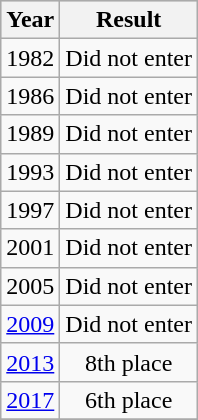<table class="wikitable"  style="text-align:center;">
<tr style="background:#cccccc;">
<th>Year</th>
<th>Result</th>
</tr>
<tr>
<td> 1982</td>
<td>Did not enter</td>
</tr>
<tr>
<td> 1986</td>
<td>Did not enter</td>
</tr>
<tr>
<td> 1989</td>
<td>Did not enter</td>
</tr>
<tr>
<td> 1993</td>
<td>Did not enter</td>
</tr>
<tr>
<td> 1997</td>
<td>Did not enter</td>
</tr>
<tr>
<td> 2001</td>
<td>Did not enter</td>
</tr>
<tr>
<td> 2005</td>
<td>Did not enter</td>
</tr>
<tr>
<td> <a href='#'>2009</a></td>
<td>Did not enter</td>
</tr>
<tr>
<td> <a href='#'>2013</a></td>
<td>8th place</td>
</tr>
<tr>
<td><a href='#'>2017</a></td>
<td>6th place</td>
</tr>
<tr>
</tr>
</table>
